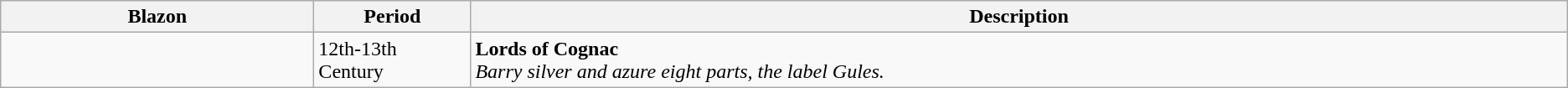<table class="wikitable">
<tr>
<th style="width:20%;">Blazon</th>
<th style="width:10%;">Period</th>
<th style="width:70%;">Description</th>
</tr>
<tr>
<td></td>
<td>12th-13th Century</td>
<td><strong>Lords of Cognac</strong><br><em>Barry silver and azure eight parts, the label Gules.</em></td>
</tr>
</table>
